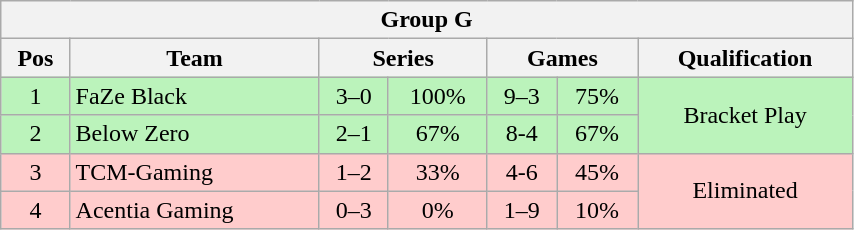<table class="wikitable" style="display: inline-table;width: 45%;">
<tr>
<th colspan="7">Group G</th>
</tr>
<tr>
<th>Pos</th>
<th>Team</th>
<th colspan="2">Series</th>
<th colspan="2">Games</th>
<th>Qualification</th>
</tr>
<tr>
<td style="text-align:center; background:#BBF3BB;">1</td>
<td style="text-align:left; background:#BBF3BB;">FaZe Black</td>
<td style="text-align:center; background:#BBF3BB;">3–0</td>
<td style="text-align:center; background:#BBF3BB;">100%</td>
<td style="text-align:center; background:#BBF3BB;">9–3</td>
<td style="text-align:center; background:#BBF3BB;">75%</td>
<td style="text-align:center; background:#BBF3BB;" rowspan="2">Bracket Play</td>
</tr>
<tr>
<td style="text-align:center; background:#BBF3BB;">2</td>
<td style="text-align:left; background:#BBF3BB;">Below Zero</td>
<td style="text-align:center; background:#BBF3BB;">2–1</td>
<td style="text-align:center; background:#BBF3BB;">67%</td>
<td style="text-align:center; background:#BBF3BB;">8-4</td>
<td style="text-align:center; background:#BBF3BB;">67%</td>
</tr>
<tr>
<td style="text-align:center; background:#FFCCCC;">3</td>
<td style="text-align:left; background:#FFCCCC;">TCM-Gaming</td>
<td style="text-align:center; background:#FFCCCC;">1–2</td>
<td style="text-align:center; background:#FFCCCC;">33%</td>
<td style="text-align:center; background:#FFCCCC;">4-6</td>
<td style="text-align:center; background:#FFCCCC;">45%</td>
<td style="text-align:center; background:#FFCCCC;" rowspan="2">Eliminated</td>
</tr>
<tr>
<td style="text-align:center; background:#FFCCCC;">4</td>
<td style="text-align:left; background:#FFCCCC;">Acentia Gaming</td>
<td style="text-align:center; background:#FFCCCC;">0–3</td>
<td style="text-align:center; background:#FFCCCC;">0%</td>
<td style="text-align:center; background:#FFCCCC;">1–9</td>
<td style="text-align:center; background:#FFCCCC;">10%</td>
</tr>
</table>
